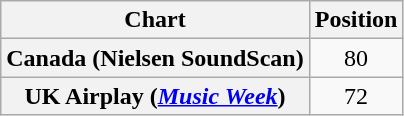<table class="wikitable plainrowheaders" style="text-align:center">
<tr>
<th scope="col">Chart</th>
<th scope="col">Position</th>
</tr>
<tr>
<th scope="row">Canada (Nielsen SoundScan)</th>
<td>80</td>
</tr>
<tr>
<th scope="row">UK Airplay (<em><a href='#'>Music Week</a></em>)</th>
<td>72</td>
</tr>
</table>
